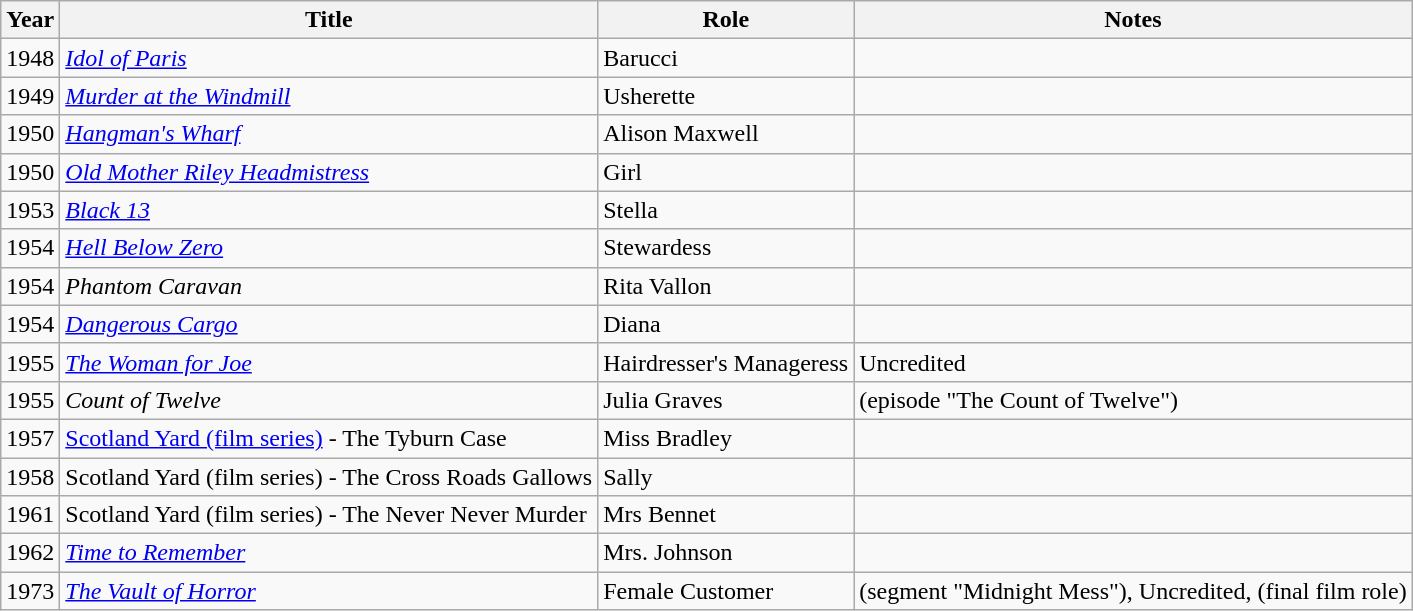<table class="wikitable">
<tr>
<th>Year</th>
<th>Title</th>
<th>Role</th>
<th>Notes</th>
</tr>
<tr>
<td>1948</td>
<td><em><a href='#'>Idol of Paris</a></em></td>
<td>Barucci</td>
<td></td>
</tr>
<tr>
<td>1949</td>
<td><em><a href='#'>Murder at the Windmill</a></em></td>
<td>Usherette</td>
<td></td>
</tr>
<tr>
<td>1950</td>
<td><em><a href='#'>Hangman's Wharf</a></em></td>
<td>Alison Maxwell</td>
<td></td>
</tr>
<tr>
<td>1950</td>
<td><em><a href='#'>Old Mother Riley Headmistress</a></em></td>
<td>Girl</td>
<td></td>
</tr>
<tr>
<td>1953</td>
<td><em><a href='#'>Black 13</a></em></td>
<td>Stella</td>
<td></td>
</tr>
<tr>
<td>1954</td>
<td><em><a href='#'>Hell Below Zero</a></em></td>
<td>Stewardess</td>
<td></td>
</tr>
<tr>
<td>1954</td>
<td><em>Phantom Caravan</em></td>
<td>Rita Vallon</td>
<td></td>
</tr>
<tr>
<td>1954</td>
<td><em><a href='#'>Dangerous Cargo</a></em></td>
<td>Diana</td>
<td></td>
</tr>
<tr>
<td>1955</td>
<td><em><a href='#'>The Woman for Joe</a></em></td>
<td>Hairdresser's Manageress</td>
<td>Uncredited</td>
</tr>
<tr>
<td>1955</td>
<td><em>Count of Twelve</em></td>
<td>Julia Graves</td>
<td>(episode "The Count of Twelve")</td>
</tr>
<tr>
<td>1957</td>
<td><a href='#'>Scotland Yard (film series)</a> - The Tyburn Case</td>
<td>Miss Bradley</td>
<td></td>
</tr>
<tr>
<td>1958</td>
<td>Scotland Yard (film series) -  The Cross Roads Gallows</td>
<td>Sally</td>
</tr>
<tr>
<td>1961</td>
<td>Scotland Yard (film series) - The Never Never Murder</td>
<td>Mrs Bennet</td>
<td></td>
</tr>
<tr>
<td>1962</td>
<td><em><a href='#'>Time to Remember</a></em></td>
<td>Mrs. Johnson</td>
<td></td>
</tr>
<tr>
<td>1973</td>
<td><em><a href='#'>The Vault of Horror</a></em></td>
<td>Female Customer</td>
<td>(segment "Midnight Mess"), Uncredited, (final film role)</td>
</tr>
</table>
